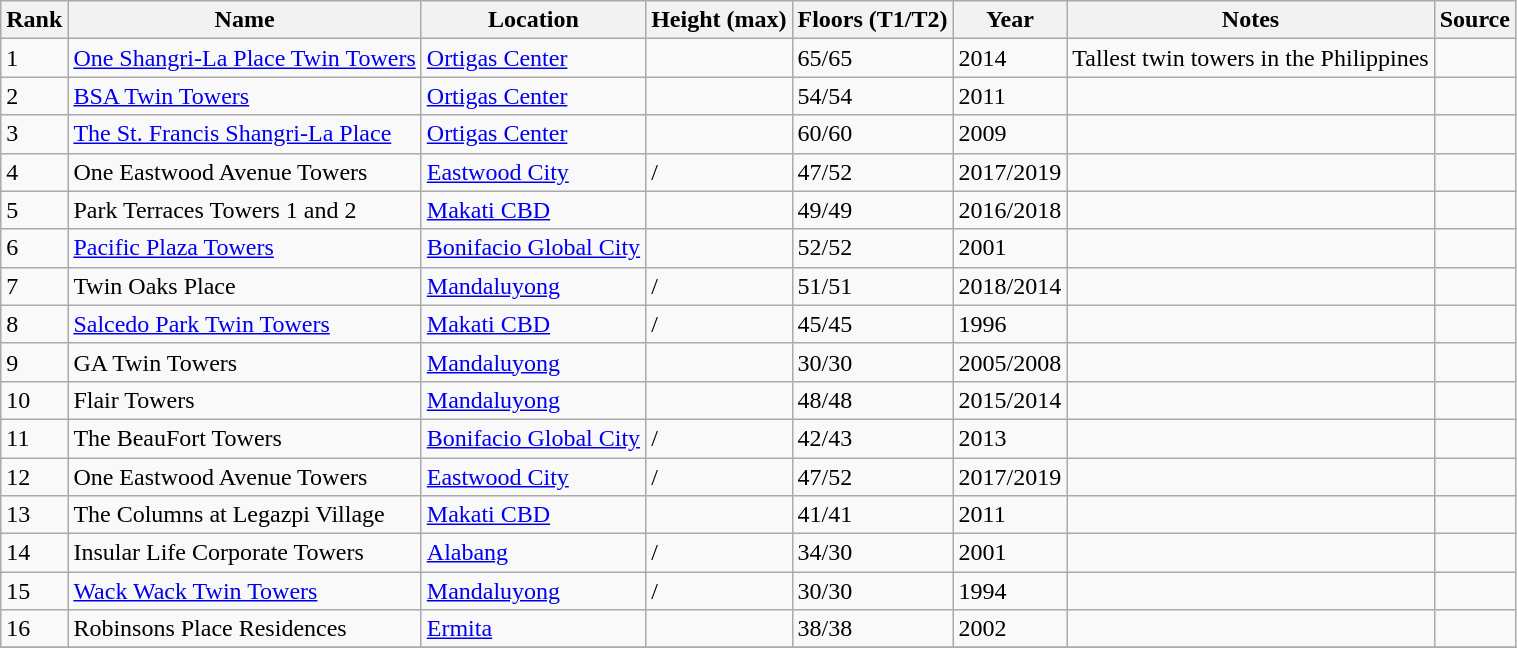<table class="wikitable sortable">
<tr>
<th>Rank</th>
<th>Name</th>
<th>Location</th>
<th>Height (max)</th>
<th>Floors (T1/T2)</th>
<th>Year</th>
<th>Notes</th>
<th>Source</th>
</tr>
<tr>
<td>1</td>
<td><a href='#'>One Shangri-La Place Twin Towers</a></td>
<td><a href='#'>Ortigas Center</a></td>
<td></td>
<td>65/65</td>
<td>2014</td>
<td>Tallest twin towers in the Philippines</td>
<td></td>
</tr>
<tr>
<td>2</td>
<td><a href='#'>BSA Twin Towers</a></td>
<td><a href='#'>Ortigas Center</a></td>
<td></td>
<td>54/54</td>
<td>2011</td>
<td></td>
<td></td>
</tr>
<tr>
<td>3</td>
<td><a href='#'>The St. Francis Shangri-La Place</a></td>
<td><a href='#'>Ortigas Center</a></td>
<td></td>
<td>60/60</td>
<td>2009</td>
<td></td>
<td></td>
</tr>
<tr>
<td>4</td>
<td>One Eastwood Avenue Towers</td>
<td><a href='#'>Eastwood City</a></td>
<td>/<br></td>
<td>47/52</td>
<td>2017/2019</td>
<td></td>
<td></td>
</tr>
<tr>
<td>5</td>
<td>Park Terraces Towers 1 and 2</td>
<td><a href='#'>Makati CBD</a></td>
<td></td>
<td>49/49</td>
<td>2016/2018</td>
<td></td>
<td></td>
</tr>
<tr>
<td>6</td>
<td><a href='#'>Pacific Plaza Towers</a></td>
<td><a href='#'>Bonifacio Global City</a></td>
<td></td>
<td>52/52</td>
<td>2001</td>
<td></td>
<td></td>
</tr>
<tr>
<td>7</td>
<td>Twin Oaks Place</td>
<td><a href='#'>Mandaluyong</a></td>
<td>/<br></td>
<td>51/51</td>
<td>2018/2014</td>
<td></td>
<td></td>
</tr>
<tr>
<td>8</td>
<td><a href='#'>Salcedo Park Twin Towers</a></td>
<td><a href='#'>Makati CBD</a></td>
<td>/<br></td>
<td>45/45</td>
<td>1996</td>
<td></td>
<td></td>
</tr>
<tr>
<td>9</td>
<td>GA Twin Towers</td>
<td><a href='#'>Mandaluyong</a></td>
<td></td>
<td>30/30</td>
<td>2005/2008</td>
<td></td>
<td></td>
</tr>
<tr>
<td>10</td>
<td>Flair Towers</td>
<td><a href='#'>Mandaluyong</a></td>
<td></td>
<td>48/48</td>
<td>2015/2014</td>
<td></td>
<td></td>
</tr>
<tr>
<td>11</td>
<td>The BeauFort Towers</td>
<td><a href='#'>Bonifacio Global City</a></td>
<td>/<br></td>
<td>42/43</td>
<td>2013</td>
<td></td>
<td></td>
</tr>
<tr>
<td>12</td>
<td>One Eastwood Avenue Towers</td>
<td><a href='#'>Eastwood City</a></td>
<td>/<br></td>
<td>47/52</td>
<td>2017/2019</td>
<td></td>
<td></td>
</tr>
<tr>
<td>13</td>
<td>The Columns at Legazpi Village</td>
<td><a href='#'>Makati CBD</a></td>
<td></td>
<td>41/41</td>
<td>2011</td>
<td></td>
<td></td>
</tr>
<tr>
<td>14</td>
<td>Insular Life Corporate Towers</td>
<td><a href='#'>Alabang</a></td>
<td>/<br></td>
<td>34/30</td>
<td>2001</td>
<td></td>
<td></td>
</tr>
<tr>
<td>15</td>
<td><a href='#'>Wack Wack Twin Towers</a></td>
<td><a href='#'>Mandaluyong</a></td>
<td>/<br></td>
<td>30/30</td>
<td>1994</td>
<td></td>
<td></td>
</tr>
<tr>
<td>16</td>
<td>Robinsons Place Residences</td>
<td><a href='#'>Ermita</a></td>
<td></td>
<td>38/38</td>
<td>2002</td>
<td></td>
<td></td>
</tr>
<tr>
</tr>
</table>
